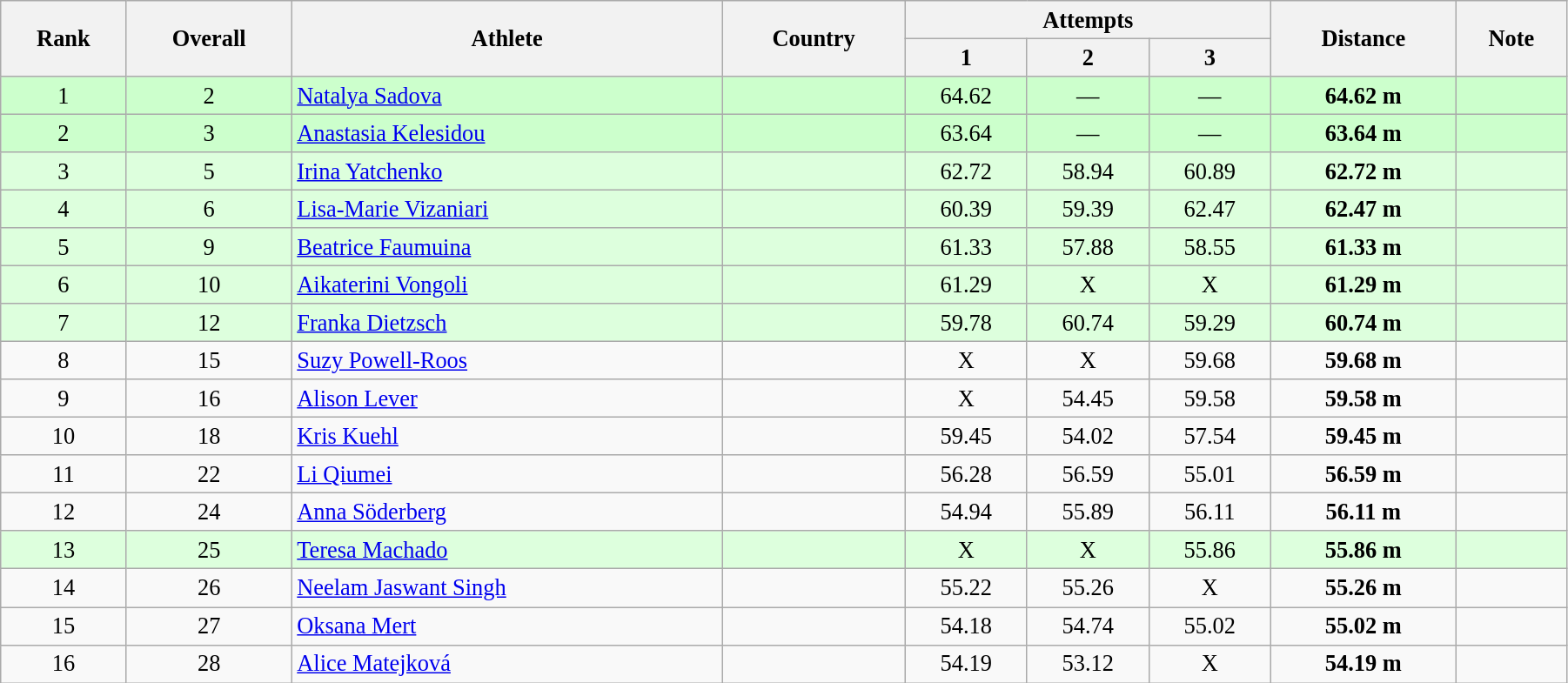<table class="wikitable sortable" style=" text-align:center; font-size:110%;" width="95%">
<tr>
<th rowspan="2">Rank</th>
<th rowspan="2">Overall</th>
<th rowspan="2">Athlete</th>
<th rowspan="2">Country</th>
<th colspan="3">Attempts</th>
<th rowspan="2">Distance</th>
<th rowspan="2">Note</th>
</tr>
<tr>
<th>1</th>
<th>2</th>
<th>3</th>
</tr>
<tr style="background:#ccffcc;">
<td>1</td>
<td>2</td>
<td align=left><a href='#'>Natalya Sadova</a></td>
<td></td>
<td>64.62</td>
<td>—</td>
<td>—</td>
<td><strong>64.62 m </strong></td>
<td></td>
</tr>
<tr style="background:#ccffcc;">
<td>2</td>
<td>3</td>
<td align=left><a href='#'>Anastasia Kelesidou</a></td>
<td></td>
<td>63.64</td>
<td>—</td>
<td>—</td>
<td><strong>63.64 m </strong></td>
<td></td>
</tr>
<tr style="background:#ddffdd;">
<td>3</td>
<td>5</td>
<td align=left><a href='#'>Irina Yatchenko</a></td>
<td></td>
<td>62.72</td>
<td>58.94</td>
<td>60.89</td>
<td><strong>62.72 m </strong></td>
<td></td>
</tr>
<tr style="background:#ddffdd;">
<td>4</td>
<td>6</td>
<td align=left><a href='#'>Lisa-Marie Vizaniari</a></td>
<td></td>
<td>60.39</td>
<td>59.39</td>
<td>62.47</td>
<td><strong>62.47 m </strong></td>
<td></td>
</tr>
<tr style="background:#ddffdd;">
<td>5</td>
<td>9</td>
<td align=left><a href='#'>Beatrice Faumuina</a></td>
<td></td>
<td>61.33</td>
<td>57.88</td>
<td>58.55</td>
<td><strong>61.33 m </strong></td>
<td></td>
</tr>
<tr style="background:#ddffdd;">
<td>6</td>
<td>10</td>
<td align=left><a href='#'>Aikaterini Vongoli</a></td>
<td></td>
<td>61.29</td>
<td>X</td>
<td>X</td>
<td><strong>61.29 m </strong></td>
<td></td>
</tr>
<tr style="background:#ddffdd;">
<td>7</td>
<td>12</td>
<td align=left><a href='#'>Franka Dietzsch</a></td>
<td></td>
<td>59.78</td>
<td>60.74</td>
<td>59.29</td>
<td><strong>60.74 m </strong></td>
<td></td>
</tr>
<tr>
<td>8</td>
<td>15</td>
<td align=left><a href='#'>Suzy Powell-Roos</a></td>
<td></td>
<td>X</td>
<td>X</td>
<td>59.68</td>
<td><strong>59.68 m </strong></td>
<td></td>
</tr>
<tr>
<td>9</td>
<td>16</td>
<td align=left><a href='#'>Alison Lever</a></td>
<td></td>
<td>X</td>
<td>54.45</td>
<td>59.58</td>
<td><strong>59.58 m </strong></td>
<td></td>
</tr>
<tr>
<td>10</td>
<td>18</td>
<td align=left><a href='#'>Kris Kuehl</a></td>
<td></td>
<td>59.45</td>
<td>54.02</td>
<td>57.54</td>
<td><strong>59.45 m </strong></td>
<td></td>
</tr>
<tr>
<td>11</td>
<td>22</td>
<td align=left><a href='#'>Li Qiumei</a></td>
<td></td>
<td>56.28</td>
<td>56.59</td>
<td>55.01</td>
<td><strong>56.59 m </strong></td>
<td></td>
</tr>
<tr>
<td>12</td>
<td>24</td>
<td align=left><a href='#'>Anna Söderberg</a></td>
<td></td>
<td>54.94</td>
<td>55.89</td>
<td>56.11</td>
<td><strong>56.11 m </strong></td>
<td></td>
</tr>
<tr style="background:#ddffdd;">
<td>13</td>
<td>25</td>
<td align=left><a href='#'>Teresa Machado</a></td>
<td></td>
<td>X</td>
<td>X</td>
<td>55.86</td>
<td><strong>55.86 m </strong></td>
<td></td>
</tr>
<tr>
<td>14</td>
<td>26</td>
<td align=left><a href='#'>Neelam Jaswant Singh</a></td>
<td></td>
<td>55.22</td>
<td>55.26</td>
<td>X</td>
<td><strong>55.26 m </strong></td>
<td></td>
</tr>
<tr>
<td>15</td>
<td>27</td>
<td align=left><a href='#'>Oksana Mert</a></td>
<td></td>
<td>54.18</td>
<td>54.74</td>
<td>55.02</td>
<td><strong>55.02 m </strong></td>
<td></td>
</tr>
<tr>
<td>16</td>
<td>28</td>
<td align=left><a href='#'>Alice Matejková</a></td>
<td></td>
<td>54.19</td>
<td>53.12</td>
<td>X</td>
<td><strong>54.19 m </strong></td>
<td></td>
</tr>
</table>
